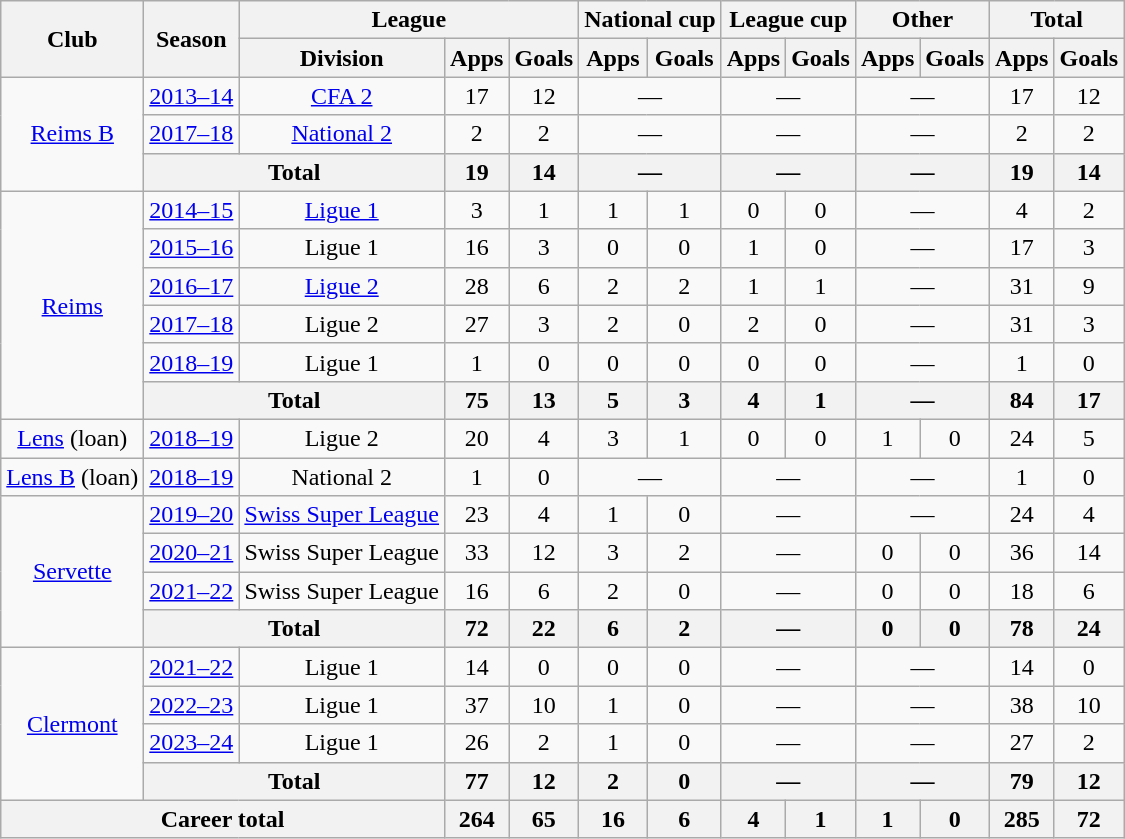<table class="wikitable" style="text-align:center">
<tr>
<th rowspan="2">Club</th>
<th rowspan="2">Season</th>
<th colspan="3">League</th>
<th colspan="2">National cup</th>
<th colspan="2">League cup</th>
<th colspan="2">Other</th>
<th colspan="2">Total</th>
</tr>
<tr>
<th>Division</th>
<th>Apps</th>
<th>Goals</th>
<th>Apps</th>
<th>Goals</th>
<th>Apps</th>
<th>Goals</th>
<th>Apps</th>
<th>Goals</th>
<th>Apps</th>
<th>Goals</th>
</tr>
<tr>
<td rowspan="3"><a href='#'>Reims B</a></td>
<td><a href='#'>2013–14</a></td>
<td><a href='#'>CFA 2</a></td>
<td>17</td>
<td>12</td>
<td colspan="2">—</td>
<td colspan="2">—</td>
<td colspan="2">—</td>
<td>17</td>
<td>12</td>
</tr>
<tr>
<td><a href='#'>2017–18</a></td>
<td><a href='#'>National 2</a></td>
<td>2</td>
<td>2</td>
<td colspan="2">—</td>
<td colspan="2">—</td>
<td colspan="2">—</td>
<td>2</td>
<td>2</td>
</tr>
<tr>
<th colspan="2">Total</th>
<th>19</th>
<th>14</th>
<th colspan="2">—</th>
<th colspan="2">—</th>
<th colspan="2">—</th>
<th>19</th>
<th>14</th>
</tr>
<tr>
<td rowspan="6"><a href='#'>Reims</a></td>
<td><a href='#'>2014–15</a></td>
<td><a href='#'>Ligue 1</a></td>
<td>3</td>
<td>1</td>
<td>1</td>
<td>1</td>
<td>0</td>
<td>0</td>
<td colspan="2">—</td>
<td>4</td>
<td>2</td>
</tr>
<tr>
<td><a href='#'>2015–16</a></td>
<td>Ligue 1</td>
<td>16</td>
<td>3</td>
<td>0</td>
<td>0</td>
<td>1</td>
<td>0</td>
<td colspan="2">—</td>
<td>17</td>
<td>3</td>
</tr>
<tr>
<td><a href='#'>2016–17</a></td>
<td><a href='#'>Ligue 2</a></td>
<td>28</td>
<td>6</td>
<td>2</td>
<td>2</td>
<td>1</td>
<td>1</td>
<td colspan="2">—</td>
<td>31</td>
<td>9</td>
</tr>
<tr>
<td><a href='#'>2017–18</a></td>
<td>Ligue 2</td>
<td>27</td>
<td>3</td>
<td>2</td>
<td>0</td>
<td>2</td>
<td>0</td>
<td colspan="2">—</td>
<td>31</td>
<td>3</td>
</tr>
<tr>
<td><a href='#'>2018–19</a></td>
<td>Ligue 1</td>
<td>1</td>
<td>0</td>
<td>0</td>
<td>0</td>
<td>0</td>
<td>0</td>
<td colspan="2">—</td>
<td>1</td>
<td>0</td>
</tr>
<tr>
<th colspan="2">Total</th>
<th>75</th>
<th>13</th>
<th>5</th>
<th>3</th>
<th>4</th>
<th>1</th>
<th colspan="2">—</th>
<th>84</th>
<th>17</th>
</tr>
<tr>
<td><a href='#'>Lens</a> (loan)</td>
<td><a href='#'>2018–19</a></td>
<td>Ligue 2</td>
<td>20</td>
<td>4</td>
<td>3</td>
<td>1</td>
<td>0</td>
<td>0</td>
<td>1</td>
<td>0</td>
<td>24</td>
<td>5</td>
</tr>
<tr>
<td><a href='#'>Lens B</a> (loan)</td>
<td><a href='#'>2018–19</a></td>
<td>National 2</td>
<td>1</td>
<td>0</td>
<td colspan="2">—</td>
<td colspan="2">—</td>
<td colspan="2">—</td>
<td>1</td>
<td>0</td>
</tr>
<tr>
<td rowspan="4"><a href='#'>Servette</a></td>
<td><a href='#'>2019–20</a></td>
<td><a href='#'>Swiss Super League</a></td>
<td>23</td>
<td>4</td>
<td>1</td>
<td>0</td>
<td colspan="2">—</td>
<td colspan="2">—</td>
<td>24</td>
<td>4</td>
</tr>
<tr>
<td><a href='#'>2020–21</a></td>
<td>Swiss Super League</td>
<td>33</td>
<td>12</td>
<td>3</td>
<td>2</td>
<td colspan="2">—</td>
<td>0</td>
<td>0</td>
<td>36</td>
<td>14</td>
</tr>
<tr>
<td><a href='#'>2021–22</a></td>
<td>Swiss Super League</td>
<td>16</td>
<td>6</td>
<td>2</td>
<td>0</td>
<td colspan="2">—</td>
<td>0</td>
<td>0</td>
<td>18</td>
<td>6</td>
</tr>
<tr>
<th colspan="2">Total</th>
<th>72</th>
<th>22</th>
<th>6</th>
<th>2</th>
<th colspan="2">—</th>
<th>0</th>
<th>0</th>
<th>78</th>
<th>24</th>
</tr>
<tr>
<td rowspan="4"><a href='#'>Clermont</a></td>
<td><a href='#'>2021–22</a></td>
<td>Ligue 1</td>
<td>14</td>
<td>0</td>
<td>0</td>
<td>0</td>
<td colspan="2">—</td>
<td colspan="2">—</td>
<td>14</td>
<td>0</td>
</tr>
<tr>
<td><a href='#'>2022–23</a></td>
<td>Ligue 1</td>
<td>37</td>
<td>10</td>
<td>1</td>
<td>0</td>
<td colspan="2">—</td>
<td colspan="2">—</td>
<td>38</td>
<td>10</td>
</tr>
<tr>
<td><a href='#'>2023–24</a></td>
<td>Ligue 1</td>
<td>26</td>
<td>2</td>
<td>1</td>
<td>0</td>
<td colspan="2">—</td>
<td colspan="2">—</td>
<td>27</td>
<td>2</td>
</tr>
<tr>
<th colspan="2">Total</th>
<th>77</th>
<th>12</th>
<th>2</th>
<th>0</th>
<th colspan="2">—</th>
<th colspan="2">—</th>
<th>79</th>
<th>12</th>
</tr>
<tr>
<th colspan="3">Career total</th>
<th>264</th>
<th>65</th>
<th>16</th>
<th>6</th>
<th>4</th>
<th>1</th>
<th>1</th>
<th>0</th>
<th>285</th>
<th>72</th>
</tr>
</table>
